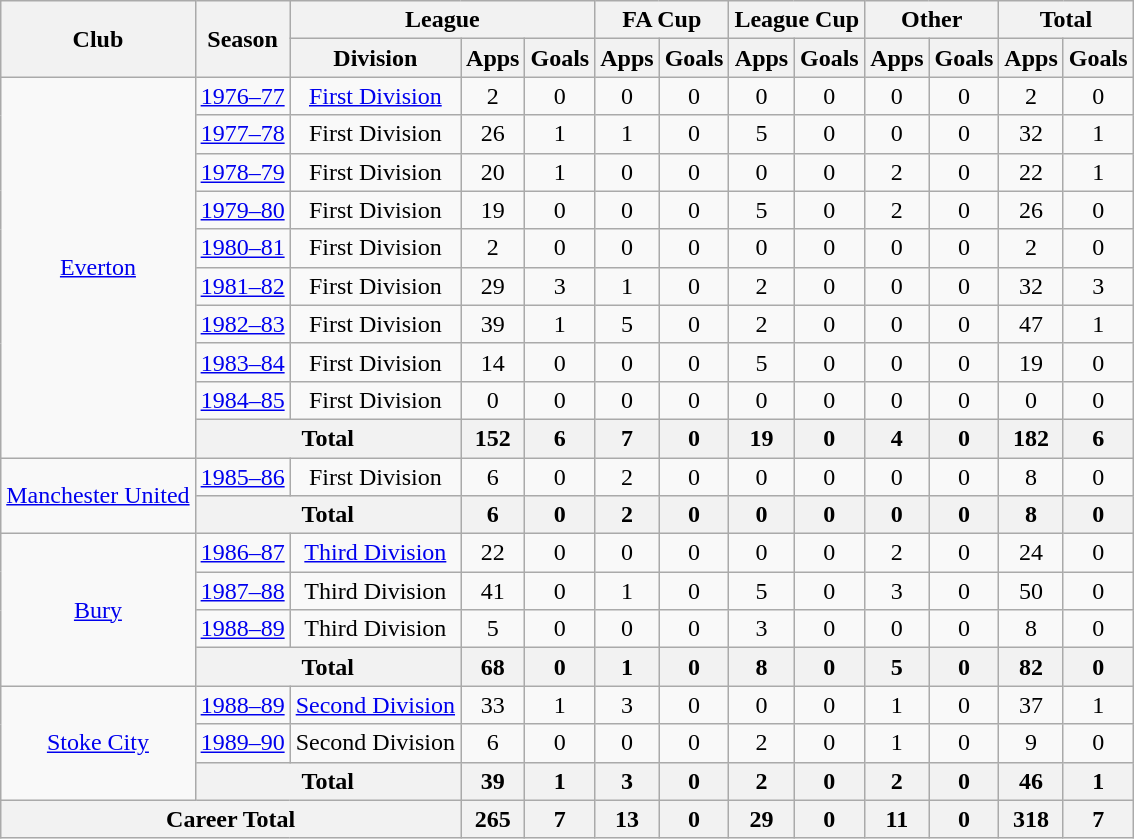<table class="wikitable" style="text-align: center;">
<tr>
<th rowspan="2">Club</th>
<th rowspan="2">Season</th>
<th colspan="3">League</th>
<th colspan="2">FA Cup</th>
<th colspan="2">League Cup</th>
<th colspan="2">Other</th>
<th colspan="2">Total</th>
</tr>
<tr>
<th>Division</th>
<th>Apps</th>
<th>Goals</th>
<th>Apps</th>
<th>Goals</th>
<th>Apps</th>
<th>Goals</th>
<th>Apps</th>
<th>Goals</th>
<th>Apps</th>
<th>Goals</th>
</tr>
<tr>
<td rowspan="10"><a href='#'>Everton</a></td>
<td><a href='#'>1976–77</a></td>
<td><a href='#'>First Division</a></td>
<td>2</td>
<td>0</td>
<td>0</td>
<td>0</td>
<td>0</td>
<td>0</td>
<td>0</td>
<td>0</td>
<td>2</td>
<td>0</td>
</tr>
<tr>
<td><a href='#'>1977–78</a></td>
<td>First Division</td>
<td>26</td>
<td>1</td>
<td>1</td>
<td>0</td>
<td>5</td>
<td>0</td>
<td>0</td>
<td>0</td>
<td>32</td>
<td>1</td>
</tr>
<tr>
<td><a href='#'>1978–79</a></td>
<td>First Division</td>
<td>20</td>
<td>1</td>
<td>0</td>
<td>0</td>
<td>0</td>
<td>0</td>
<td>2</td>
<td>0</td>
<td>22</td>
<td>1</td>
</tr>
<tr>
<td><a href='#'>1979–80</a></td>
<td>First Division</td>
<td>19</td>
<td>0</td>
<td>0</td>
<td>0</td>
<td>5</td>
<td>0</td>
<td>2</td>
<td>0</td>
<td>26</td>
<td>0</td>
</tr>
<tr>
<td><a href='#'>1980–81</a></td>
<td>First Division</td>
<td>2</td>
<td>0</td>
<td>0</td>
<td>0</td>
<td>0</td>
<td>0</td>
<td>0</td>
<td>0</td>
<td>2</td>
<td>0</td>
</tr>
<tr>
<td><a href='#'>1981–82</a></td>
<td>First Division</td>
<td>29</td>
<td>3</td>
<td>1</td>
<td>0</td>
<td>2</td>
<td>0</td>
<td>0</td>
<td>0</td>
<td>32</td>
<td>3</td>
</tr>
<tr>
<td><a href='#'>1982–83</a></td>
<td>First Division</td>
<td>39</td>
<td>1</td>
<td>5</td>
<td>0</td>
<td>2</td>
<td>0</td>
<td>0</td>
<td>0</td>
<td>47</td>
<td>1</td>
</tr>
<tr>
<td><a href='#'>1983–84</a></td>
<td>First Division</td>
<td>14</td>
<td>0</td>
<td>0</td>
<td>0</td>
<td>5</td>
<td>0</td>
<td>0</td>
<td>0</td>
<td>19</td>
<td>0</td>
</tr>
<tr>
<td><a href='#'>1984–85</a></td>
<td>First Division</td>
<td>0</td>
<td>0</td>
<td>0</td>
<td>0</td>
<td>0</td>
<td>0</td>
<td>0</td>
<td>0</td>
<td>0</td>
<td>0</td>
</tr>
<tr>
<th colspan="2">Total</th>
<th>152</th>
<th>6</th>
<th>7</th>
<th>0</th>
<th>19</th>
<th>0</th>
<th>4</th>
<th>0</th>
<th>182</th>
<th>6</th>
</tr>
<tr>
<td rowspan="2"><a href='#'>Manchester United</a></td>
<td><a href='#'>1985–86</a></td>
<td>First Division</td>
<td>6</td>
<td>0</td>
<td>2</td>
<td>0</td>
<td>0</td>
<td>0</td>
<td>0</td>
<td>0</td>
<td>8</td>
<td>0</td>
</tr>
<tr>
<th colspan="2">Total</th>
<th>6</th>
<th>0</th>
<th>2</th>
<th>0</th>
<th>0</th>
<th>0</th>
<th>0</th>
<th>0</th>
<th>8</th>
<th>0</th>
</tr>
<tr>
<td rowspan="4"><a href='#'>Bury</a></td>
<td><a href='#'>1986–87</a></td>
<td><a href='#'>Third Division</a></td>
<td>22</td>
<td>0</td>
<td>0</td>
<td>0</td>
<td>0</td>
<td>0</td>
<td>2</td>
<td>0</td>
<td>24</td>
<td>0</td>
</tr>
<tr>
<td><a href='#'>1987–88</a></td>
<td>Third Division</td>
<td>41</td>
<td>0</td>
<td>1</td>
<td>0</td>
<td>5</td>
<td>0</td>
<td>3</td>
<td>0</td>
<td>50</td>
<td>0</td>
</tr>
<tr>
<td><a href='#'>1988–89</a></td>
<td>Third Division</td>
<td>5</td>
<td>0</td>
<td>0</td>
<td>0</td>
<td>3</td>
<td>0</td>
<td>0</td>
<td>0</td>
<td>8</td>
<td>0</td>
</tr>
<tr>
<th colspan="2">Total</th>
<th>68</th>
<th>0</th>
<th>1</th>
<th>0</th>
<th>8</th>
<th>0</th>
<th>5</th>
<th>0</th>
<th>82</th>
<th>0</th>
</tr>
<tr>
<td rowspan="3"><a href='#'>Stoke City</a></td>
<td><a href='#'>1988–89</a></td>
<td><a href='#'>Second Division</a></td>
<td>33</td>
<td>1</td>
<td>3</td>
<td>0</td>
<td>0</td>
<td>0</td>
<td>1</td>
<td>0</td>
<td>37</td>
<td>1</td>
</tr>
<tr>
<td><a href='#'>1989–90</a></td>
<td>Second Division</td>
<td>6</td>
<td>0</td>
<td>0</td>
<td>0</td>
<td>2</td>
<td>0</td>
<td>1</td>
<td>0</td>
<td>9</td>
<td>0</td>
</tr>
<tr>
<th colspan="2">Total</th>
<th>39</th>
<th>1</th>
<th>3</th>
<th>0</th>
<th>2</th>
<th>0</th>
<th>2</th>
<th>0</th>
<th>46</th>
<th>1</th>
</tr>
<tr>
<th colspan="3">Career Total</th>
<th>265</th>
<th>7</th>
<th>13</th>
<th>0</th>
<th>29</th>
<th>0</th>
<th>11</th>
<th>0</th>
<th>318</th>
<th>7</th>
</tr>
</table>
